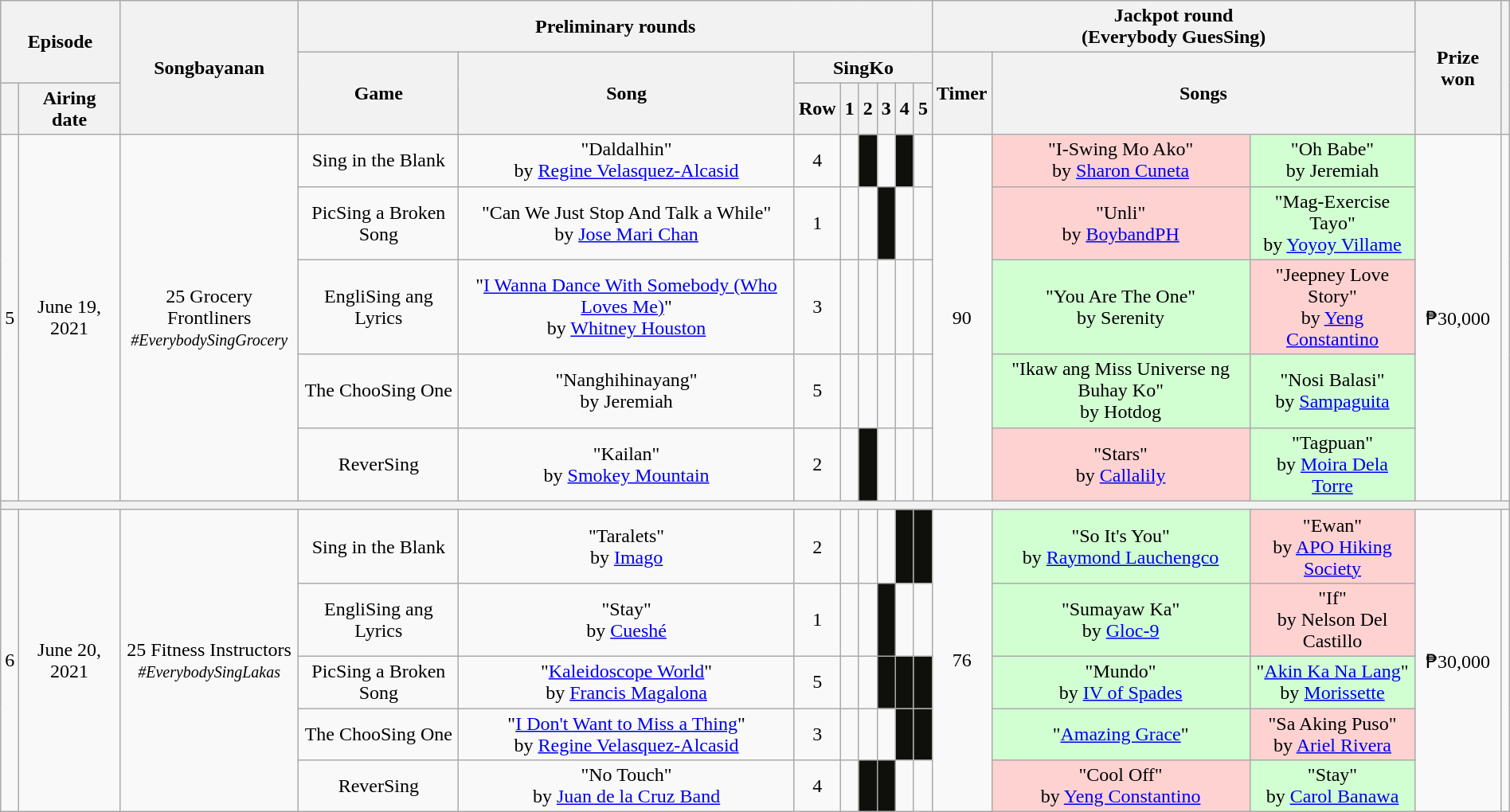<table class="wikitable mw-collapsible mw-collapsed" style="text-align:center; width:100%">
<tr>
<th colspan=2 rowspan=2>Episode</th>
<th rowspan=3>Songbayanan</th>
<th colspan=8>Preliminary rounds</th>
<th colspan=3>Jackpot round<br>(Everybody GuesSing)</th>
<th rowspan=3>Prize won</th>
<th rowspan=3></th>
</tr>
<tr>
<th rowspan=2>Game</th>
<th rowspan=2>Song</th>
<th colspan=6>SingKo</th>
<th rowspan=2>Timer</th>
<th colspan=2 rowspan=2>Songs</th>
</tr>
<tr>
<th></th>
<th>Airing date</th>
<th>Row</th>
<th>1</th>
<th>2</th>
<th>3</th>
<th>4</th>
<th>5</th>
</tr>
<tr>
<td rowspan=5>5</td>
<td rowspan=5>June 19, 2021</td>
<td rowspan=5>25 Grocery Frontliners<br><em><small>#EverybodySingGrocery</small></em></td>
<td>Sing in the Blank</td>
<td>"Daldalhin"<br>by <a href='#'>Regine Velasquez-Alcasid</a></td>
<td>4</td>
<td></td>
<td bgcolor=FFB></td>
<td></td>
<td bgcolor=FFB></td>
<td></td>
<td rowspan=5>90 </td>
<td bgcolor=FFD2D2>"I-Swing Mo Ako"<br>by <a href='#'>Sharon Cuneta</a></td>
<td bgcolor=D2FFD2>"Oh Babe"<br>by Jeremiah</td>
<td rowspan=5>₱30,000</td>
<td rowspan=5><br><br></td>
</tr>
<tr>
<td>PicSing a Broken Song</td>
<td>"Can We Just Stop And Talk a While"<br>by <a href='#'>Jose Mari Chan</a></td>
<td>1</td>
<td></td>
<td></td>
<td bgcolor=FFB></td>
<td></td>
<td></td>
<td bgcolor=FFD2D2>"Unli"<br>by <a href='#'>BoybandPH</a></td>
<td bgcolor=D2FFD2>"Mag-Exercise Tayo"<br>by <a href='#'>Yoyoy Villame</a></td>
</tr>
<tr>
<td>EngliSing ang Lyrics</td>
<td>"<a href='#'>I Wanna Dance With Somebody (Who Loves Me)</a>"<br>by <a href='#'>Whitney Houston</a></td>
<td>3</td>
<td></td>
<td></td>
<td></td>
<td></td>
<td></td>
<td bgcolor=D2FFD2>"You Are The One"<br>by Serenity</td>
<td bgcolor=FFD2D2>"Jeepney Love Story"<br>by <a href='#'>Yeng Constantino</a></td>
</tr>
<tr>
<td>The ChooSing One</td>
<td>"Nanghihinayang"<br>by Jeremiah</td>
<td>5</td>
<td></td>
<td></td>
<td></td>
<td></td>
<td></td>
<td bgcolor=D2FFD2>"Ikaw ang Miss Universe ng Buhay Ko"<br>by Hotdog</td>
<td bgcolor=D2FFD2>"Nosi Balasi"<br>by <a href='#'>Sampaguita</a></td>
</tr>
<tr>
<td>ReverSing</td>
<td>"Kailan"<br>by <a href='#'>Smokey Mountain</a></td>
<td>2</td>
<td></td>
<td bgcolor=FFB></td>
<td></td>
<td></td>
<td></td>
<td bgcolor=FFD2D2>"Stars"<br>by <a href='#'>Callalily</a></td>
<td bgcolor=D2FFD2>"Tagpuan"<br>by <a href='#'>Moira Dela Torre</a></td>
</tr>
<tr>
<th colspan=16 bgcolor=555></th>
</tr>
<tr>
<td rowspan=5>6</td>
<td rowspan=5>June 20, 2021</td>
<td rowspan=5>25 Fitness Instructors<br><small><em>#EverybodySingLakas</em></small></td>
<td>Sing in the Blank</td>
<td>"Taralets"<br>by <a href='#'>Imago</a></td>
<td>2</td>
<td></td>
<td></td>
<td></td>
<td bgcolor=FFB></td>
<td bgcolor=FFB></td>
<td rowspan=5>76 </td>
<td bgcolor=D2FFD2>"So It's You"<br>by <a href='#'>Raymond Lauchengco</a></td>
<td bgcolor=FFD2D2>"Ewan"<br>by <a href='#'>APO Hiking Society</a></td>
<td rowspan=5>₱30,000</td>
<td rowspan=5><br><br></td>
</tr>
<tr>
<td>EngliSing ang Lyrics</td>
<td>"Stay"<br>by <a href='#'>Cueshé</a></td>
<td>1</td>
<td></td>
<td></td>
<td bgcolor=FFB></td>
<td></td>
<td></td>
<td bgcolor=D2FFD2>"Sumayaw Ka"<br>by <a href='#'>Gloc-9</a></td>
<td bgcolor=FFD2D2>"If"<br>by Nelson Del Castillo</td>
</tr>
<tr>
<td>PicSing a Broken Song</td>
<td>"<a href='#'>Kaleidoscope World</a>"<br>by <a href='#'>Francis Magalona</a></td>
<td>5</td>
<td></td>
<td></td>
<td bgcolor=FFB></td>
<td bgcolor=FFB></td>
<td bgcolor=FFB></td>
<td bgcolor=D2FFD2>"Mundo"<br>by <a href='#'>IV of Spades</a></td>
<td bgcolor=D2FFD2>"<a href='#'>Akin Ka Na Lang</a>"<br>by <a href='#'>Morissette</a></td>
</tr>
<tr>
<td>The ChooSing One</td>
<td>"<a href='#'>I Don't Want to Miss a Thing</a>"<br>by <a href='#'>Regine Velasquez-Alcasid</a></td>
<td>3</td>
<td></td>
<td></td>
<td></td>
<td bgcolor=FFB></td>
<td bgcolor=FFB></td>
<td bgcolor=D2FFD2>"<a href='#'>Amazing Grace</a>"</td>
<td bgcolor=FFD2D2>"Sa Aking Puso"<br>by <a href='#'>Ariel Rivera</a></td>
</tr>
<tr>
<td>ReverSing</td>
<td>"No Touch"<br>by <a href='#'>Juan de la Cruz Band</a></td>
<td>4</td>
<td></td>
<td bgcolor=FFB></td>
<td bgcolor=FFB></td>
<td></td>
<td></td>
<td bgcolor=FFD2D2>"Cool Off"<br>by <a href='#'>Yeng Constantino</a></td>
<td bgcolor=D2FFD2>"Stay"<br>by <a href='#'>Carol Banawa</a></td>
</tr>
</table>
